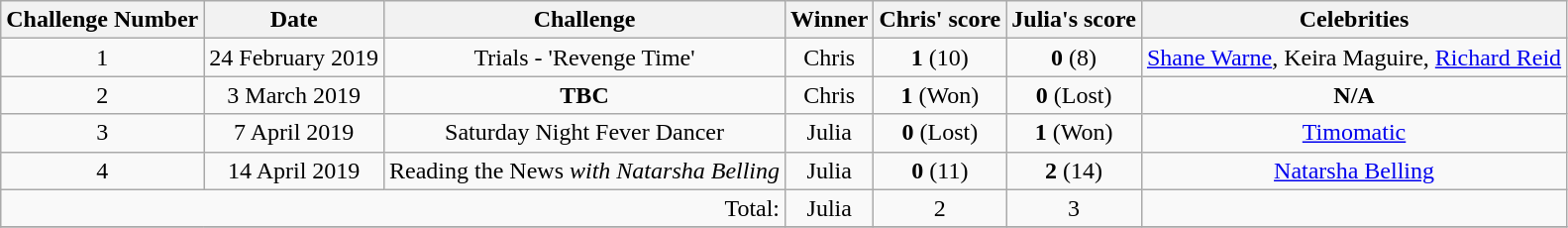<table class="wikitable" style="text-align:center">
<tr>
<th>Challenge Number</th>
<th>Date</th>
<th>Challenge</th>
<th>Winner</th>
<th>Chris' score</th>
<th>Julia's score</th>
<th>Celebrities</th>
</tr>
<tr>
<td>1</td>
<td>24 February 2019</td>
<td>Trials - 'Revenge Time'</td>
<td>Chris</td>
<td><strong>1</strong> (10)</td>
<td><strong>0</strong> (8)</td>
<td><a href='#'>Shane Warne</a>, Keira Maguire, <a href='#'>Richard Reid</a></td>
</tr>
<tr>
<td>2</td>
<td>3 March 2019</td>
<td><strong>TBC</strong></td>
<td>Chris</td>
<td><strong>1</strong> (Won)</td>
<td><strong>0</strong> (Lost)</td>
<td><strong>N/A</strong></td>
</tr>
<tr>
<td>3</td>
<td>7 April 2019</td>
<td>Saturday Night Fever Dancer</td>
<td>Julia</td>
<td><strong>0</strong> (Lost)</td>
<td><strong>1</strong> (Won)</td>
<td><a href='#'>Timomatic</a></td>
</tr>
<tr>
<td>4</td>
<td>14 April 2019</td>
<td>Reading the News <em>with Natarsha Belling</em></td>
<td>Julia</td>
<td><strong>0</strong> (11)</td>
<td><strong>2</strong> (14)</td>
<td><a href='#'>Natarsha Belling</a></td>
</tr>
<tr>
<td colspan="3"; style="text-align: right">Total:</td>
<td>Julia</td>
<td>2</td>
<td>3</td>
<td bgcolour="#a9a9a9"></td>
</tr>
<tr>
</tr>
</table>
